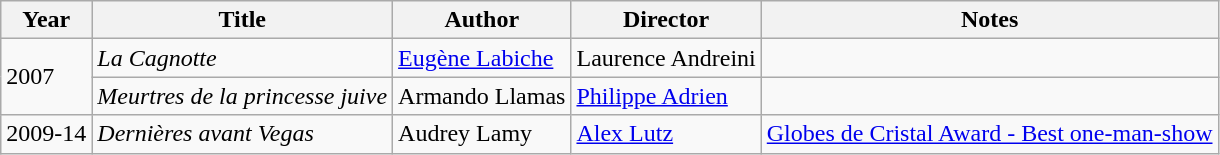<table class="wikitable">
<tr>
<th>Year</th>
<th>Title</th>
<th>Author</th>
<th>Director</th>
<th>Notes</th>
</tr>
<tr>
<td rowspan=2>2007</td>
<td><em>La Cagnotte</em></td>
<td><a href='#'>Eugène Labiche</a></td>
<td>Laurence Andreini</td>
<td></td>
</tr>
<tr>
<td><em>Meurtres de la princesse juive</em></td>
<td>Armando Llamas</td>
<td><a href='#'>Philippe Adrien</a></td>
<td></td>
</tr>
<tr>
<td>2009-14</td>
<td><em>Dernières avant Vegas</em></td>
<td>Audrey Lamy</td>
<td><a href='#'>Alex Lutz</a></td>
<td><a href='#'>Globes de Cristal Award - Best one-man-show</a></td>
</tr>
</table>
